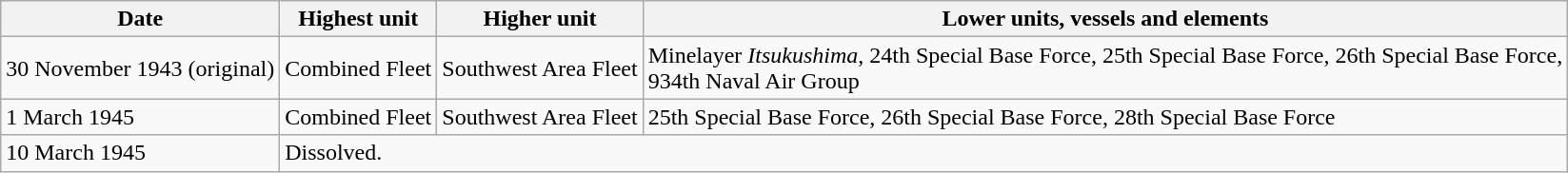<table class="wikitable">
<tr>
<th>Date</th>
<th>Highest unit</th>
<th>Higher unit</th>
<th>Lower units, vessels and elements</th>
</tr>
<tr>
<td>30 November 1943 (original)</td>
<td>Combined Fleet</td>
<td>Southwest Area Fleet</td>
<td>Minelayer <em>Itsukushima</em>, 24th Special Base Force, 25th Special Base Force, 26th Special Base Force,<br>934th Naval Air Group</td>
</tr>
<tr>
<td>1 March 1945</td>
<td>Combined Fleet</td>
<td>Southwest Area Fleet</td>
<td>25th Special Base Force, 26th Special Base Force, 28th Special Base Force</td>
</tr>
<tr>
<td>10 March 1945</td>
<td colspan="3">Dissolved.</td>
</tr>
</table>
